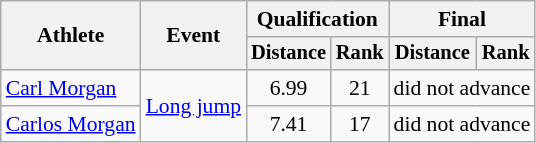<table class="wikitable" style="font-size:90%">
<tr>
<th rowspan=2>Athlete</th>
<th rowspan=2>Event</th>
<th colspan=2>Qualification</th>
<th colspan=2>Final</th>
</tr>
<tr style="font-size:95%">
<th>Distance</th>
<th>Rank</th>
<th>Distance</th>
<th>Rank</th>
</tr>
<tr align=center>
<td align=left><a href='#'>Carl Morgan</a></td>
<td align=left rowspan=2><a href='#'>Long jump</a></td>
<td>6.99</td>
<td>21</td>
<td colspan=2>did not advance</td>
</tr>
<tr align=center>
<td align=left><a href='#'>Carlos Morgan</a></td>
<td>7.41</td>
<td>17</td>
<td colspan=2>did not advance</td>
</tr>
</table>
